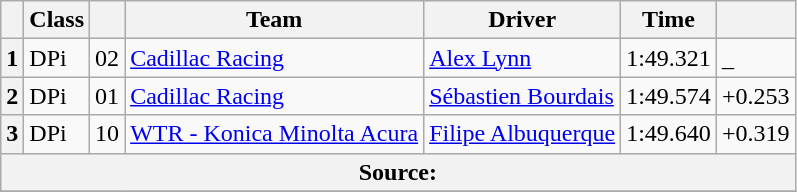<table class="wikitable">
<tr>
<th scope="col"></th>
<th scope="col">Class</th>
<th scope="col"></th>
<th scope="col">Team</th>
<th scope="col">Driver</th>
<th scope="col">Time</th>
<th scope="col"></th>
</tr>
<tr>
<th scope="row">1</th>
<td>DPi</td>
<td>02</td>
<td><a href='#'>Cadillac Racing</a></td>
<td><a href='#'>Alex Lynn</a></td>
<td>1:49.321</td>
<td>_</td>
</tr>
<tr>
<th scope="row">2</th>
<td>DPi</td>
<td>01</td>
<td><a href='#'>Cadillac Racing</a></td>
<td><a href='#'>Sébastien Bourdais</a></td>
<td>1:49.574</td>
<td>+0.253</td>
</tr>
<tr>
<th scope="row">3</th>
<td>DPi</td>
<td>10</td>
<td><a href='#'>WTR - Konica Minolta Acura</a></td>
<td><a href='#'>Filipe Albuquerque</a></td>
<td>1:49.640</td>
<td>+0.319</td>
</tr>
<tr>
<th colspan="7">Source:</th>
</tr>
<tr>
</tr>
</table>
